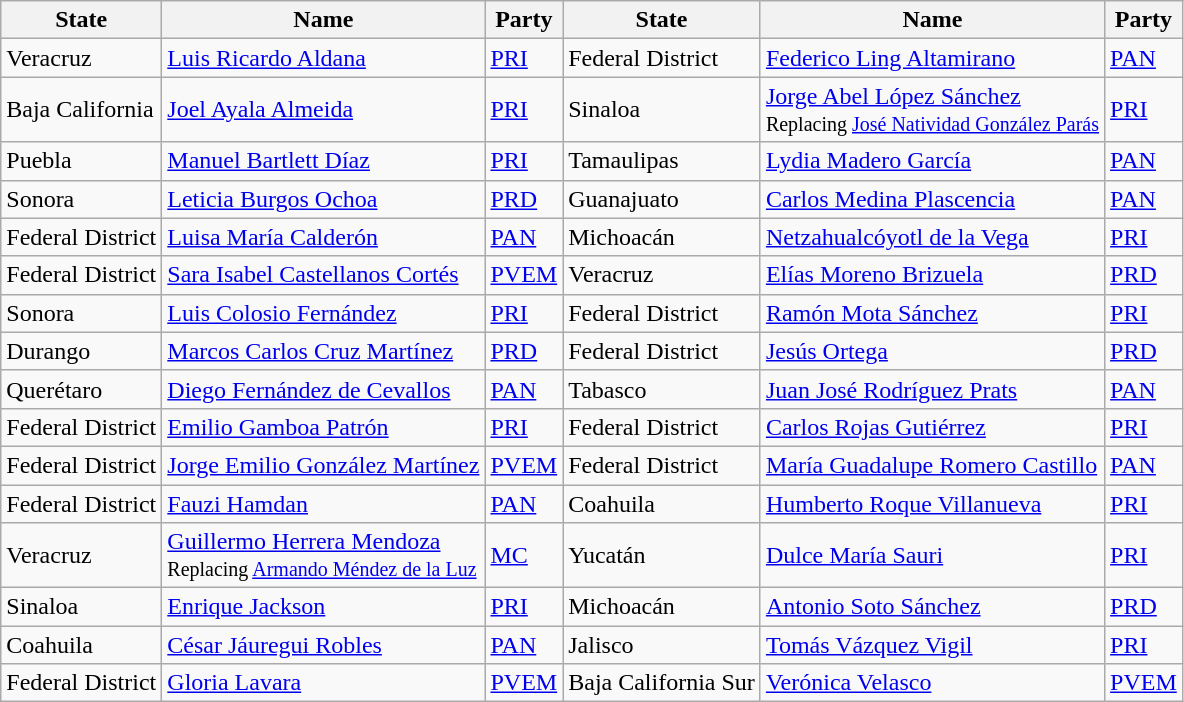<table class="wikitable">
<tr>
<th>State</th>
<th>Name</th>
<th>Party</th>
<th>State</th>
<th>Name</th>
<th>Party</th>
</tr>
<tr>
<td>Veracruz</td>
<td><a href='#'>Luis Ricardo Aldana</a></td>
<td><a href='#'>PRI</a></td>
<td>Federal District</td>
<td><a href='#'>Federico Ling Altamirano</a></td>
<td><a href='#'>PAN</a></td>
</tr>
<tr>
<td>Baja California</td>
<td><a href='#'>Joel Ayala Almeida</a></td>
<td><a href='#'>PRI</a></td>
<td>Sinaloa</td>
<td><a href='#'>Jorge Abel López Sánchez</a><br><small>Replacing <a href='#'>José Natividad González Parás</a></small><br></td>
<td><a href='#'>PRI</a></td>
</tr>
<tr>
<td>Puebla</td>
<td><a href='#'>Manuel Bartlett Díaz</a></td>
<td><a href='#'>PRI</a></td>
<td>Tamaulipas</td>
<td><a href='#'>Lydia Madero García</a></td>
<td><a href='#'>PAN</a></td>
</tr>
<tr>
<td>Sonora</td>
<td><a href='#'>Leticia Burgos Ochoa</a></td>
<td><a href='#'>PRD</a></td>
<td>Guanajuato</td>
<td><a href='#'>Carlos Medina Plascencia</a></td>
<td><a href='#'>PAN</a></td>
</tr>
<tr>
<td>Federal District</td>
<td><a href='#'>Luisa María Calderón</a></td>
<td><a href='#'>PAN</a></td>
<td>Michoacán</td>
<td><a href='#'>Netzahualcóyotl de la Vega</a></td>
<td><a href='#'>PRI</a></td>
</tr>
<tr>
<td>Federal District</td>
<td><a href='#'>Sara Isabel Castellanos Cortés</a></td>
<td><a href='#'>PVEM</a></td>
<td>Veracruz</td>
<td><a href='#'>Elías Moreno Brizuela</a></td>
<td><a href='#'>PRD</a></td>
</tr>
<tr>
<td>Sonora</td>
<td><a href='#'>Luis Colosio Fernández</a></td>
<td><a href='#'>PRI</a></td>
<td>Federal District</td>
<td><a href='#'>Ramón Mota Sánchez</a></td>
<td><a href='#'>PRI</a></td>
</tr>
<tr>
<td>Durango</td>
<td><a href='#'>Marcos Carlos Cruz Martínez</a></td>
<td><a href='#'>PRD</a></td>
<td>Federal District</td>
<td><a href='#'>Jesús Ortega</a></td>
<td><a href='#'>PRD</a></td>
</tr>
<tr>
<td>Querétaro</td>
<td><a href='#'>Diego Fernández de Cevallos</a></td>
<td><a href='#'>PAN</a></td>
<td>Tabasco</td>
<td><a href='#'>Juan José Rodríguez Prats</a></td>
<td><a href='#'>PAN</a></td>
</tr>
<tr>
<td>Federal District</td>
<td><a href='#'>Emilio Gamboa Patrón</a></td>
<td><a href='#'>PRI</a></td>
<td>Federal District</td>
<td><a href='#'>Carlos Rojas Gutiérrez</a></td>
<td><a href='#'>PRI</a></td>
</tr>
<tr>
<td>Federal District</td>
<td><a href='#'>Jorge Emilio González Martínez</a></td>
<td><a href='#'>PVEM</a></td>
<td>Federal District</td>
<td><a href='#'>María Guadalupe Romero Castillo</a></td>
<td><a href='#'>PAN</a></td>
</tr>
<tr>
<td>Federal District</td>
<td><a href='#'>Fauzi Hamdan</a></td>
<td><a href='#'>PAN</a></td>
<td>Coahuila</td>
<td><a href='#'>Humberto Roque Villanueva</a></td>
<td><a href='#'>PRI</a></td>
</tr>
<tr>
<td>Veracruz</td>
<td><a href='#'>Guillermo Herrera Mendoza</a><br><small>Replacing <a href='#'>Armando Méndez de la Luz</a></small><br></td>
<td><a href='#'>MC</a></td>
<td>Yucatán</td>
<td><a href='#'>Dulce María Sauri</a></td>
<td><a href='#'>PRI</a></td>
</tr>
<tr>
<td>Sinaloa</td>
<td><a href='#'>Enrique Jackson</a></td>
<td><a href='#'>PRI</a></td>
<td>Michoacán</td>
<td><a href='#'>Antonio Soto Sánchez</a></td>
<td><a href='#'>PRD</a></td>
</tr>
<tr>
<td>Coahuila</td>
<td><a href='#'>César Jáuregui Robles</a></td>
<td><a href='#'>PAN</a></td>
<td>Jalisco</td>
<td><a href='#'>Tomás Vázquez Vigil</a></td>
<td><a href='#'>PRI</a></td>
</tr>
<tr>
<td>Federal District</td>
<td><a href='#'>Gloria Lavara</a></td>
<td><a href='#'>PVEM</a></td>
<td>Baja California Sur</td>
<td><a href='#'>Verónica Velasco</a></td>
<td><a href='#'>PVEM</a></td>
</tr>
</table>
